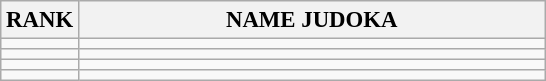<table class="wikitable" style="font-size:95%;">
<tr>
<th>RANK</th>
<th align="left" style="width: 20em">NAME JUDOKA</th>
</tr>
<tr>
<td align="center"></td>
<td></td>
</tr>
<tr>
<td align="center"></td>
<td></td>
</tr>
<tr>
<td align="center"></td>
<td></td>
</tr>
<tr>
<td align="center"></td>
<td></td>
</tr>
</table>
